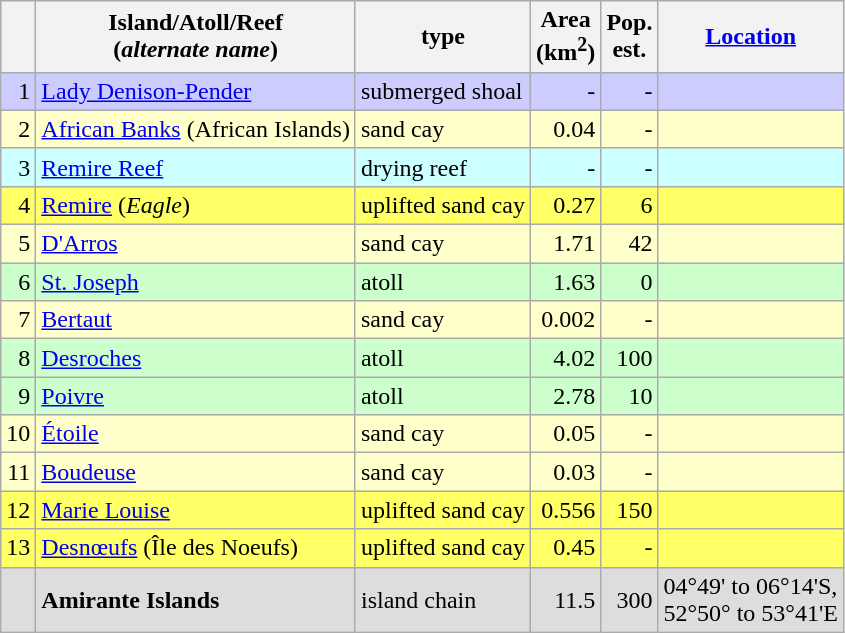<table class="wikitable sortable">
<tr>
<th> </th>
<th>Island/Atoll/Reef<br>(<em>alternate name</em>)</th>
<th>type</th>
<th>Area<br>(km<sup>2</sup>)</th>
<th>Pop.<br>est.</th>
<th><a href='#'>Location</a></th>
</tr>
<tr style="background: #CCF;">
<td align=right>1</td>
<td><a href='#'>Lady Denison-Pender</a></td>
<td>submerged shoal</td>
<td align=right>-</td>
<td align=right>-</td>
<td></td>
</tr>
<tr style="background: #FFC;">
<td align=right>2</td>
<td><a href='#'>African Banks</a> (African Islands)</td>
<td>sand cay</td>
<td align=right>0.04</td>
<td td align=right>-</td>
<td></td>
</tr>
<tr style="background: #CFF;">
<td align=right>3</td>
<td><a href='#'>Remire Reef</a></td>
<td>drying reef</td>
<td align=right>-</td>
<td align=right>-</td>
<td></td>
</tr>
<tr style="background: #FF6;">
<td align=right>4</td>
<td><a href='#'>Remire</a> (<em>Eagle</em>)</td>
<td>uplifted sand cay</td>
<td align=right>0.27</td>
<td align=right>6</td>
<td></td>
</tr>
<tr style="background: #FFC;">
<td align=right>5</td>
<td><a href='#'>D'Arros</a></td>
<td>sand cay</td>
<td align=right>1.71</td>
<td align=right>42</td>
<td></td>
</tr>
<tr style="background: #CFC;">
<td align=right>6</td>
<td><a href='#'>St. Joseph</a></td>
<td>atoll</td>
<td align=right>1.63</td>
<td align=right>0</td>
<td></td>
</tr>
<tr style="background: #FFC;">
<td align=right>7</td>
<td><a href='#'>Bertaut</a></td>
<td>sand cay</td>
<td align=right>0.002</td>
<td align=right>-</td>
<td></td>
</tr>
<tr style="background: #CFC;">
<td align=right>8</td>
<td><a href='#'>Desroches</a></td>
<td>atoll</td>
<td align=right>4.02</td>
<td align=right>100</td>
<td></td>
</tr>
<tr style="background: #CFC;">
<td align=right>9</td>
<td><a href='#'>Poivre</a></td>
<td>atoll</td>
<td align=right>2.78</td>
<td align=right>10</td>
<td></td>
</tr>
<tr style="background: #FFC;">
<td align=right>10</td>
<td><a href='#'>Étoile</a></td>
<td>sand cay</td>
<td align=right>0.05</td>
<td align=right>-</td>
<td></td>
</tr>
<tr style="background: #FFC;">
<td align=right>11</td>
<td><a href='#'>Boudeuse</a></td>
<td>sand cay</td>
<td align=right>0.03</td>
<td align=right>-</td>
<td></td>
</tr>
<tr style="background: #FF6;">
<td align=right>12</td>
<td><a href='#'>Marie Louise</a></td>
<td>uplifted sand cay</td>
<td align=right>0.556</td>
<td align=right>150</td>
<td></td>
</tr>
<tr style="background: #FF6;">
<td align=right>13</td>
<td><a href='#'>Desnœufs</a> (Île des Noeufs)</td>
<td>uplifted sand cay</td>
<td align=right>0.45</td>
<td align=right>-</td>
<td></td>
</tr>
<tr style="background: #DDD;"  class="sortbottom">
<td align=right> </td>
<td><strong>Amirante Islands</strong></td>
<td>island chain</td>
<td align=right>11.5</td>
<td align=right>300</td>
<td>04°49' to 06°14'S,<br>52°50° to 53°41'E</td>
</tr>
</table>
